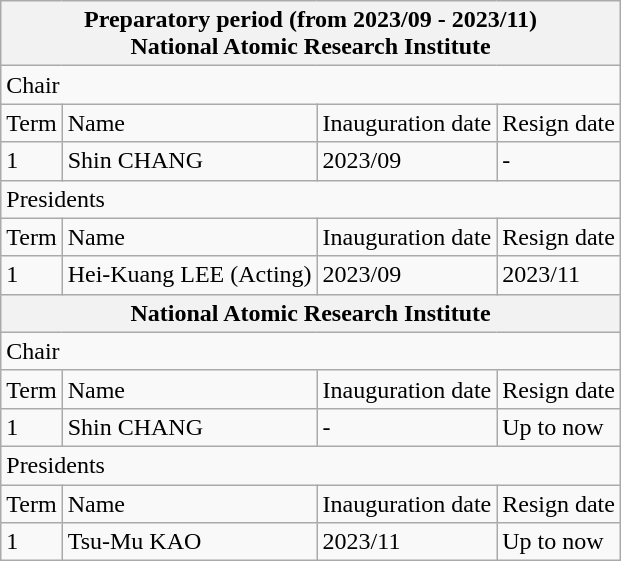<table class="wikitable">
<tr>
<th colspan="4">Preparatory period (from 2023/09 - 2023/11)<br><strong>National Atomic Research Institute</strong></th>
</tr>
<tr>
<td colspan="4">Chair</td>
</tr>
<tr>
<td>Term</td>
<td>Name</td>
<td>Inauguration date</td>
<td>Resign date</td>
</tr>
<tr>
<td>1</td>
<td>Shin CHANG</td>
<td>2023/09</td>
<td>-</td>
</tr>
<tr>
<td colspan="4">Presidents</td>
</tr>
<tr>
<td>Term</td>
<td>Name</td>
<td>Inauguration date</td>
<td>Resign date</td>
</tr>
<tr>
<td>1</td>
<td>Hei-Kuang LEE (Acting)</td>
<td>2023/09</td>
<td>2023/11</td>
</tr>
<tr>
<th colspan="4"><strong>National Atomic Research Institute</strong></th>
</tr>
<tr>
<td colspan="4">Chair</td>
</tr>
<tr>
<td>Term</td>
<td>Name</td>
<td>Inauguration date</td>
<td>Resign date</td>
</tr>
<tr>
<td>1</td>
<td>Shin CHANG</td>
<td>-</td>
<td>Up to now</td>
</tr>
<tr>
<td colspan="4">Presidents</td>
</tr>
<tr>
<td>Term</td>
<td>Name</td>
<td>Inauguration date</td>
<td>Resign date</td>
</tr>
<tr>
<td>1</td>
<td>Tsu-Mu KAO</td>
<td>2023/11</td>
<td>Up to now</td>
</tr>
</table>
